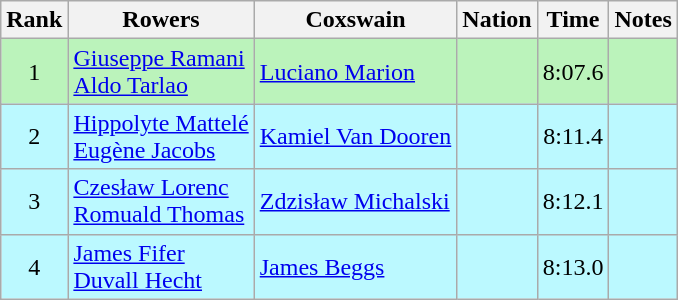<table class="wikitable sortable" style="text-align:center">
<tr>
<th>Rank</th>
<th>Rowers</th>
<th>Coxswain</th>
<th>Nation</th>
<th>Time</th>
<th>Notes</th>
</tr>
<tr bgcolor=bbf3bb>
<td>1</td>
<td align=left><a href='#'>Giuseppe Ramani</a><br><a href='#'>Aldo Tarlao</a></td>
<td align=left><a href='#'>Luciano Marion</a></td>
<td align=left></td>
<td>8:07.6</td>
<td></td>
</tr>
<tr bgcolor=bbf9ff>
<td>2</td>
<td align=left><a href='#'>Hippolyte Mattelé</a><br><a href='#'>Eugène Jacobs</a></td>
<td align=left><a href='#'>Kamiel Van Dooren</a></td>
<td align=left></td>
<td>8:11.4</td>
<td></td>
</tr>
<tr bgcolor=bbf9ff>
<td>3</td>
<td align=left><a href='#'>Czesław Lorenc</a><br><a href='#'>Romuald Thomas</a></td>
<td align=left><a href='#'>Zdzisław Michalski</a></td>
<td align=left></td>
<td>8:12.1</td>
<td></td>
</tr>
<tr bgcolor=bbf9ff>
<td>4</td>
<td align=left><a href='#'>James Fifer</a><br><a href='#'>Duvall Hecht</a></td>
<td align=left><a href='#'>James Beggs</a></td>
<td align=left></td>
<td>8:13.0</td>
<td></td>
</tr>
</table>
